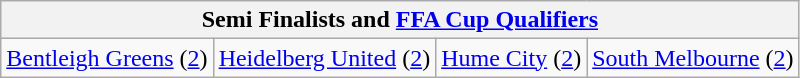<table class="wikitable" style="text-align:center">
<tr>
<th colspan=4>Semi Finalists and <a href='#'>FFA Cup Qualifiers</a></th>
</tr>
<tr>
<td><a href='#'>Bentleigh Greens</a> (<a href='#'>2</a>)</td>
<td><a href='#'>Heidelberg United</a> (<a href='#'>2</a>)</td>
<td><a href='#'>Hume City</a> (<a href='#'>2</a>)</td>
<td><a href='#'>South Melbourne</a> (<a href='#'>2</a>)</td>
</tr>
</table>
